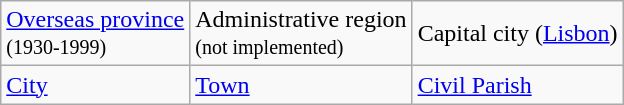<table class="wikitable">
<tr>
<td> <a href='#'>Overseas province</a><br><small>(1930-1999)</small></td>
<td> Administrative region<br><small>(not implemented)</small></td>
<td> Capital city (<a href='#'>Lisbon</a>)</td>
</tr>
<tr>
<td> <a href='#'>City</a></td>
<td> <a href='#'>Town</a></td>
<td> <a href='#'>Civil Parish</a></td>
</tr>
</table>
